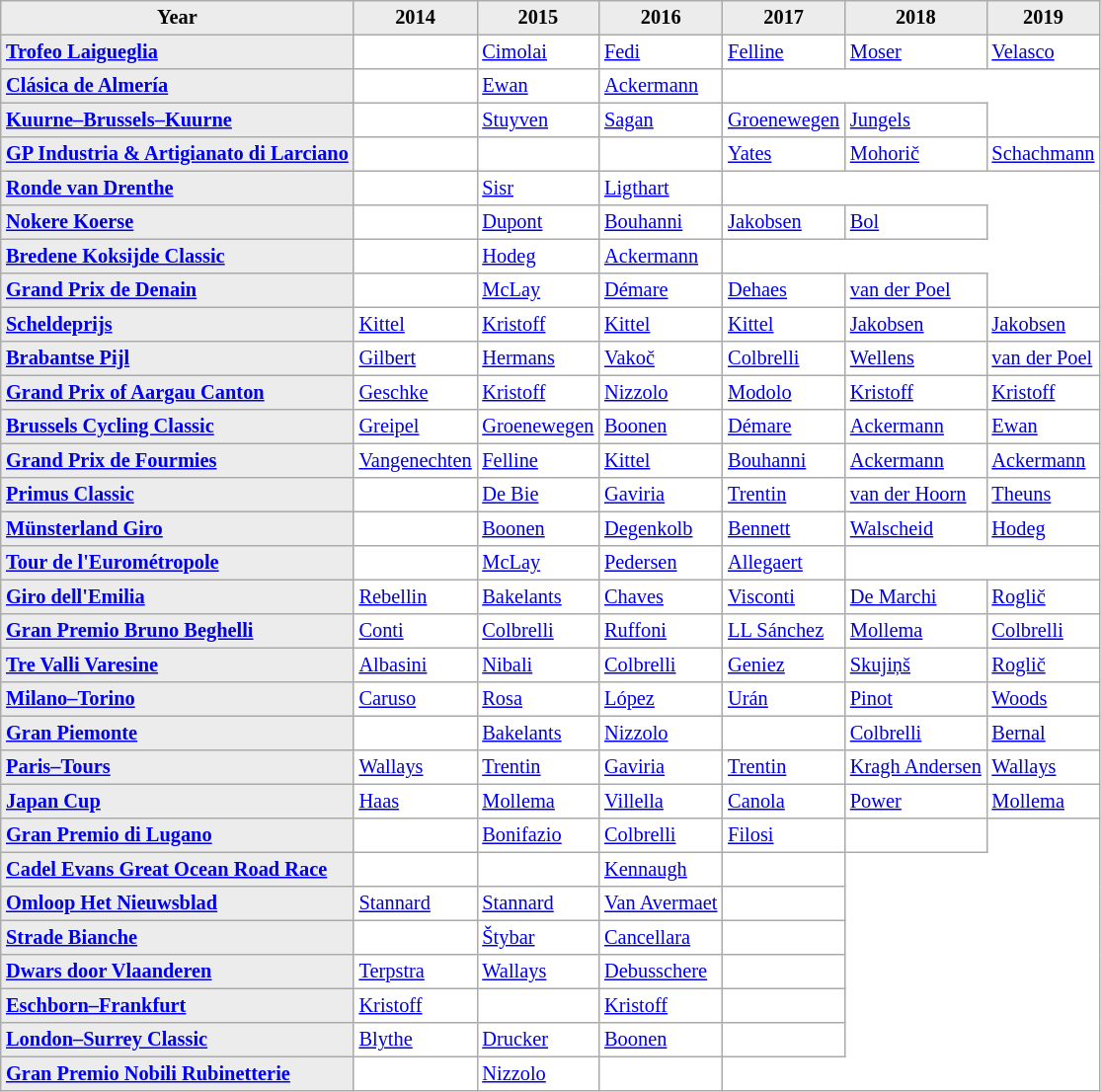<table cellpadding="3" cellspacing="0" border="1" style="font-size: 85%; border: #aaa solid 1px; border-collapse: collapse;">
<tr bgcolor="#ececec">
<th>Year</th>
<th>2014</th>
<th>2015</th>
<th>2016</th>
<th>2017</th>
<th>2018</th>
<th>2019</th>
</tr>
<tr>
<td bgcolor="#ececec" align=left> <strong><a href='#'>Trofeo Laigueglia</a></strong></td>
<td></td>
<td>  <a href='#'>Cimolai</a></td>
<td>  <a href='#'>Fedi</a></td>
<td>  <a href='#'>Felline</a></td>
<td>  <a href='#'>Moser</a></td>
<td>  <a href='#'>Velasco</a></td>
</tr>
<tr>
<td bgcolor="#ececec" align=left> <strong><a href='#'>Clásica de Almería</a></strong></td>
<td></td>
<td>  <a href='#'>Ewan</a></td>
<td>  <a href='#'>Ackermann</a></td>
</tr>
<tr>
<td bgcolor="#ececec" align=left> <strong><a href='#'>Kuurne–Brussels–Kuurne</a></strong></td>
<td></td>
<td>  <a href='#'>Stuyven</a></td>
<td>  <a href='#'>Sagan</a></td>
<td>  <a href='#'>Groenewegen</a></td>
<td>  <a href='#'>Jungels</a></td>
</tr>
<tr>
<td bgcolor="#ececec" align=left> <strong><a href='#'>GP Industria & Artigianato di Larciano</a></strong></td>
<td></td>
<td></td>
<td></td>
<td>  <a href='#'>Yates</a></td>
<td>  <a href='#'>Mohorič</a></td>
<td>  <a href='#'>Schachmann</a></td>
</tr>
<tr>
<td bgcolor="#ececec" align=left> <strong><a href='#'>Ronde van Drenthe</a></strong></td>
<td></td>
<td>  <a href='#'>Sisr</a></td>
<td>  <a href='#'>Ligthart</a></td>
</tr>
<tr>
<td bgcolor="#ececec" align=left> <strong><a href='#'>Nokere Koerse</a></strong></td>
<td></td>
<td>  <a href='#'>Dupont</a></td>
<td>  <a href='#'>Bouhanni</a></td>
<td>  <a href='#'>Jakobsen</a></td>
<td>  <a href='#'>Bol</a></td>
</tr>
<tr>
<td bgcolor="#ececec" align=left> <strong><a href='#'>Bredene Koksijde Classic</a></strong></td>
<td></td>
<td> <a href='#'>Hodeg</a></td>
<td>  <a href='#'>Ackermann</a></td>
</tr>
<tr>
<td bgcolor="#ececec" align=left> <strong><a href='#'>Grand Prix de Denain</a></strong></td>
<td></td>
<td>  <a href='#'>McLay</a></td>
<td>  <a href='#'>Démare</a></td>
<td>  <a href='#'>Dehaes</a></td>
<td>  <a href='#'>van der Poel</a></td>
</tr>
<tr>
<td bgcolor="#ececec" align=left> <strong><a href='#'>Scheldeprijs</a></strong></td>
<td>  <a href='#'>Kittel</a></td>
<td>  <a href='#'>Kristoff</a></td>
<td>  <a href='#'>Kittel</a></td>
<td>  <a href='#'>Kittel</a></td>
<td>  <a href='#'>Jakobsen</a></td>
<td>  <a href='#'>Jakobsen</a></td>
</tr>
<tr>
<td bgcolor="#ececec" align=left> <strong><a href='#'>Brabantse Pijl</a></strong></td>
<td>  <a href='#'>Gilbert</a></td>
<td>  <a href='#'>Hermans</a></td>
<td>  <a href='#'>Vakoč</a></td>
<td>  <a href='#'>Colbrelli</a></td>
<td>  <a href='#'>Wellens</a></td>
<td>  <a href='#'>van der Poel</a></td>
</tr>
<tr>
<td bgcolor="#ececec" align=left> <strong><a href='#'>Grand Prix of Aargau Canton</a></strong></td>
<td>  <a href='#'>Geschke</a></td>
<td>  <a href='#'>Kristoff</a></td>
<td>  <a href='#'>Nizzolo</a></td>
<td>  <a href='#'>Modolo</a></td>
<td>  <a href='#'>Kristoff</a></td>
<td>  <a href='#'>Kristoff</a></td>
</tr>
<tr>
<td bgcolor="#ececec" align=left> <strong><a href='#'>Brussels Cycling Classic</a></strong></td>
<td>  <a href='#'>Greipel</a></td>
<td>  <a href='#'>Groenewegen</a></td>
<td>  <a href='#'>Boonen</a></td>
<td>  <a href='#'>Démare</a></td>
<td>  <a href='#'>Ackermann</a></td>
<td>   <a href='#'>Ewan</a></td>
</tr>
<tr>
<td bgcolor="#ececec" align=left> <strong><a href='#'>Grand Prix de Fourmies</a></strong></td>
<td>  <a href='#'>Vangenechten</a></td>
<td>  <a href='#'>Felline</a></td>
<td>  <a href='#'>Kittel</a></td>
<td>  <a href='#'>Bouhanni</a></td>
<td>   <a href='#'>Ackermann</a></td>
<td>   <a href='#'>Ackermann</a></td>
</tr>
<tr>
<td bgcolor="#ececec" align=left> <strong><a href='#'>Primus Classic</a></strong></td>
<td></td>
<td>  <a href='#'>De Bie</a></td>
<td>  <a href='#'>Gaviria</a></td>
<td>  <a href='#'>Trentin</a></td>
<td>  <a href='#'>van der Hoorn</a></td>
<td>  <a href='#'>Theuns</a></td>
</tr>
<tr>
<td bgcolor="#ececec" align=left> <strong><a href='#'>Münsterland Giro</a></strong></td>
<td></td>
<td>  <a href='#'>Boonen</a></td>
<td>  <a href='#'>Degenkolb</a></td>
<td>  <a href='#'>Bennett</a></td>
<td>  <a href='#'>Walscheid</a></td>
<td>  <a href='#'>Hodeg</a></td>
</tr>
<tr>
<td bgcolor="#ececec" align=left> <strong><a href='#'>Tour de l'Eurométropole</a></strong></td>
<td></td>
<td>  <a href='#'>McLay</a></td>
<td>  <a href='#'>Pedersen</a></td>
<td>  <a href='#'>Allegaert</a></td>
</tr>
<tr>
<td bgcolor="#ececec" align=left> <strong><a href='#'>Giro dell'Emilia</a></strong></td>
<td>  <a href='#'>Rebellin</a></td>
<td>  <a href='#'>Bakelants</a></td>
<td>  <a href='#'>Chaves</a></td>
<td>  <a href='#'>Visconti</a></td>
<td>  <a href='#'>De Marchi</a></td>
<td>  <a href='#'>Roglič</a></td>
</tr>
<tr>
<td bgcolor="#ececec" align=left> <strong><a href='#'>Gran Premio Bruno Beghelli</a></strong></td>
<td>  <a href='#'>Conti</a></td>
<td>  <a href='#'>Colbrelli</a></td>
<td>  <a href='#'>Ruffoni</a></td>
<td>  <a href='#'>LL Sánchez</a></td>
<td>  <a href='#'>Mollema</a></td>
<td>  <a href='#'>Colbrelli</a></td>
</tr>
<tr>
<td bgcolor="#ececec" align=left> <strong><a href='#'>Tre Valli Varesine</a></strong></td>
<td>  <a href='#'>Albasini</a></td>
<td>  <a href='#'>Nibali</a></td>
<td>  <a href='#'>Colbrelli</a></td>
<td>  <a href='#'>Geniez</a></td>
<td>  <a href='#'>Skujiņš</a></td>
<td>  <a href='#'>Roglič</a></td>
</tr>
<tr>
<td bgcolor="#ececec" align=left> <strong><a href='#'>Milano–Torino</a></strong></td>
<td>  <a href='#'>Caruso</a></td>
<td>  <a href='#'>Rosa</a></td>
<td>  <a href='#'>López</a></td>
<td>  <a href='#'>Urán</a></td>
<td>  <a href='#'>Pinot</a></td>
<td>  <a href='#'>Woods</a></td>
</tr>
<tr>
<td bgcolor="#ececec" align=left> <strong><a href='#'>Gran Piemonte</a></strong></td>
<td></td>
<td>  <a href='#'>Bakelants</a></td>
<td>  <a href='#'>Nizzolo</a></td>
<td></td>
<td>  <a href='#'>Colbrelli</a></td>
<td>  <a href='#'>Bernal</a></td>
</tr>
<tr>
<td bgcolor="#ececec" align=left> <strong><a href='#'>Paris–Tours</a></strong></td>
<td>  <a href='#'>Wallays</a></td>
<td>  <a href='#'>Trentin</a></td>
<td>  <a href='#'>Gaviria</a></td>
<td>  <a href='#'>Trentin</a></td>
<td>  <a href='#'>Kragh Andersen</a></td>
<td>  <a href='#'>Wallays</a></td>
</tr>
<tr>
<td bgcolor="#ececec" align=left> <strong><a href='#'>Japan Cup</a></strong></td>
<td>  <a href='#'>Haas</a></td>
<td>  <a href='#'>Mollema</a></td>
<td>  <a href='#'>Villella</a></td>
<td>   <a href='#'>Canola</a></td>
<td>  <a href='#'>Power</a></td>
<td>  <a href='#'>Mollema</a></td>
</tr>
<tr>
<td bgcolor="#ececec" align=left> <strong><a href='#'>Gran Premio di Lugano</a></strong></td>
<td></td>
<td>  <a href='#'>Bonifazio</a></td>
<td>  <a href='#'>Colbrelli</a></td>
<td>  <a href='#'>Filosi</a></td>
<td></td>
</tr>
<tr>
<td bgcolor="#ececec" align=left> <strong><a href='#'>Cadel Evans Great Ocean Road Race</a></strong></td>
<td></td>
<td></td>
<td>  <a href='#'>Kennaugh</a></td>
<td></td>
</tr>
<tr>
<td bgcolor="#ececec" align=left> <strong><a href='#'>Omloop Het Nieuwsblad</a></strong></td>
<td>  <a href='#'>Stannard</a></td>
<td>  <a href='#'>Stannard</a></td>
<td>  <a href='#'>Van Avermaet</a></td>
<td></td>
</tr>
<tr>
<td bgcolor="#ececec" align=left> <strong><a href='#'>Strade Bianche</a></strong></td>
<td></td>
<td>  <a href='#'>Štybar</a></td>
<td>  <a href='#'>Cancellara</a></td>
<td></td>
</tr>
<tr>
<td bgcolor="#ececec" align=left> <strong><a href='#'>Dwars door Vlaanderen</a></strong></td>
<td>  <a href='#'>Terpstra</a></td>
<td>  <a href='#'>Wallays</a></td>
<td>  <a href='#'>Debusschere</a></td>
<td></td>
</tr>
<tr>
<td bgcolor="#ececec" align=left> <strong><a href='#'>Eschborn–Frankfurt</a></strong></td>
<td>  <a href='#'>Kristoff</a></td>
<td></td>
<td>  <a href='#'>Kristoff</a></td>
<td></td>
</tr>
<tr>
<td bgcolor="#ececec" align=left> <strong><a href='#'>London–Surrey Classic</a></strong></td>
<td>  <a href='#'>Blythe</a></td>
<td>  <a href='#'>Drucker</a></td>
<td>  <a href='#'>Boonen</a></td>
<td></td>
</tr>
<tr>
<td bgcolor="#ececec" align=left> <strong><a href='#'>Gran Premio Nobili Rubinetterie</a></strong></td>
<td></td>
<td>  <a href='#'>Nizzolo</a></td>
<td></td>
</tr>
</table>
